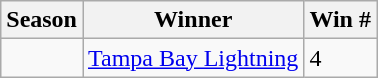<table class="wikitable">
<tr>
<th>Season</th>
<th>Winner</th>
<th>Win #</th>
</tr>
<tr>
<td></td>
<td><a href='#'>Tampa Bay Lightning</a> </td>
<td>4</td>
</tr>
</table>
